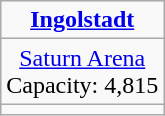<table class="wikitable" style="text-align:center;">
<tr>
<td><strong><a href='#'>Ingolstadt</a></strong></td>
</tr>
<tr>
<td><a href='#'>Saturn Arena</a><br>Capacity: 4,815</td>
</tr>
<tr>
<td></td>
</tr>
</table>
